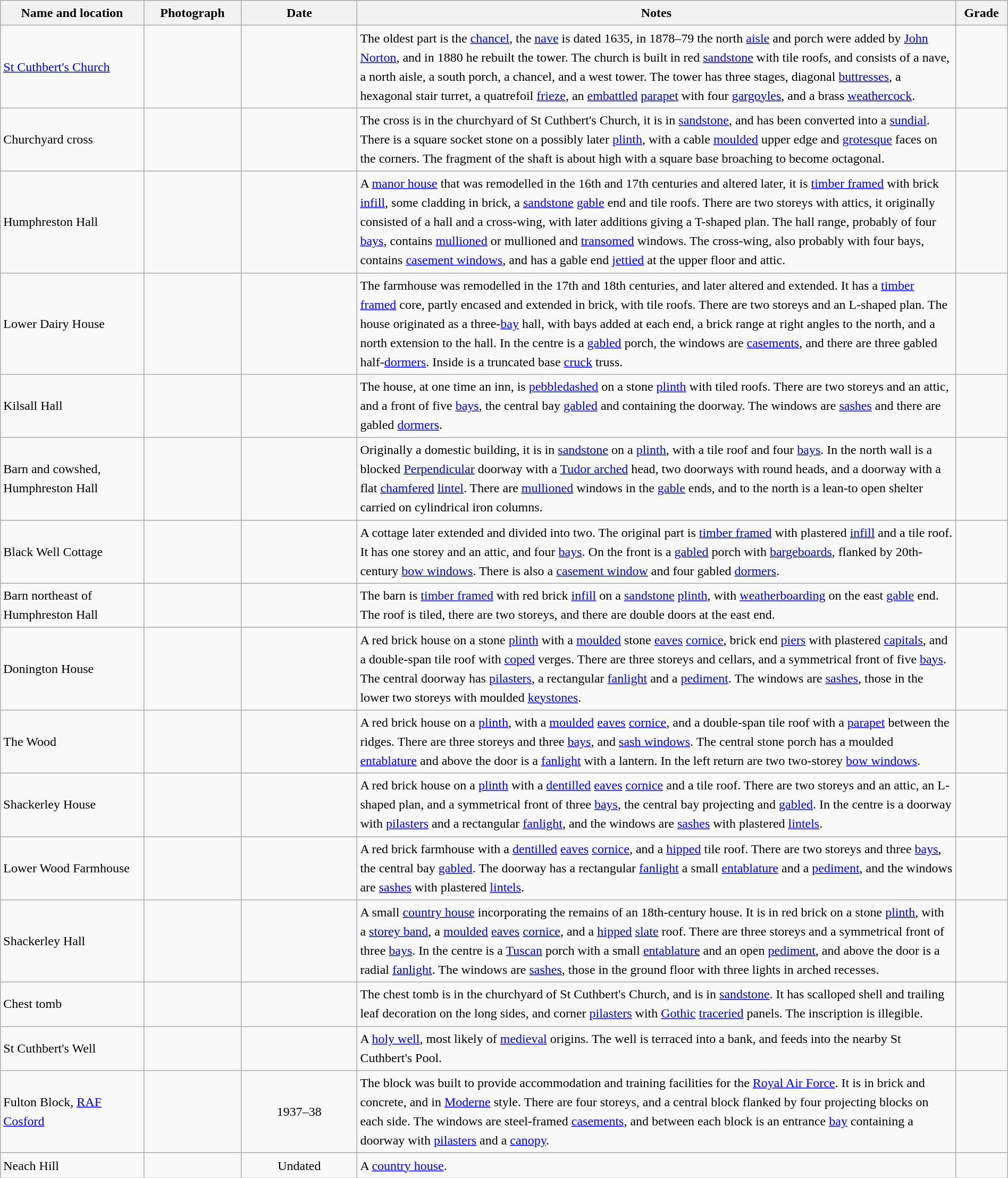<table class="wikitable sortable plainrowheaders" style="width:100%; border:0; text-align:left; line-height:150%;">
<tr>
<th scope="col"  style="width:150px">Name and location</th>
<th scope="col"  style="width:100px" class="unsortable">Photograph</th>
<th scope="col"  style="width:120px">Date</th>
<th scope="col"  style="width:650px" class="unsortable">Notes</th>
<th scope="col"  style="width:50px">Grade</th>
</tr>
<tr>
<td><a href='#'>St Cuthbert's Church</a><br><small></small></td>
<td></td>
<td align="center"></td>
<td>The oldest part is the <a href='#'>chancel</a>, the <a href='#'>nave</a> is dated 1635, in 1878–79 the north <a href='#'>aisle</a> and porch were added by <a href='#'>John Norton</a>, and in 1880 he rebuilt the tower.  The church is built in red <a href='#'>sandstone</a> with tile roofs, and consists of a nave, a north aisle, a south porch, a chancel, and a west tower.  The tower has three stages, diagonal <a href='#'>buttresses</a>, a hexagonal stair turret, a quatrefoil <a href='#'>frieze</a>, an <a href='#'>embattled</a> <a href='#'>parapet</a> with four <a href='#'>gargoyles</a>, and a brass <a href='#'>weathercock</a>.</td>
<td align="center" ></td>
</tr>
<tr>
<td>Churchyard cross<br><small></small></td>
<td></td>
<td align="center"></td>
<td>The cross is in the churchyard of St Cuthbert's Church, it is in <a href='#'>sandstone</a>, and has been converted into a <a href='#'>sundial</a>.  There is a square socket stone on a possibly later <a href='#'>plinth</a>, with a cable <a href='#'>moulded</a> upper edge and <a href='#'>grotesque</a> faces on the corners.  The fragment of the shaft is about  high with a square base broaching to become octagonal.</td>
<td align="center" ></td>
</tr>
<tr>
<td>Humphreston Hall<br><small></small></td>
<td></td>
<td align="center"></td>
<td>A <a href='#'>manor house</a> that was remodelled in the 16th and 17th centuries and altered later, it is <a href='#'>timber framed</a> with brick <a href='#'>infill</a>, some cladding in brick, a <a href='#'>sandstone</a> <a href='#'>gable</a> end and tile roofs.  There are two storeys with attics, it originally consisted of a hall and a cross-wing, with later additions giving a T-shaped plan.  The hall range, probably of four <a href='#'>bays</a>, contains <a href='#'>mullioned</a> or mullioned and <a href='#'>transomed</a> windows.  The cross-wing, also probably with four bays, contains <a href='#'>casement windows</a>, and has a gable end <a href='#'>jettied</a> at the upper floor and attic.</td>
<td align="center" ></td>
</tr>
<tr>
<td>Lower Dairy House<br><small></small></td>
<td></td>
<td align="center"></td>
<td>The farmhouse was remodelled in the 17th and 18th centuries, and later altered and extended.  It has a <a href='#'>timber framed</a> core, partly encased and extended in brick, with tile roofs.  There are two storeys and an L-shaped plan.  The house originated as a three-<a href='#'>bay</a> hall, with bays added at each end, a brick range at right angles to the north, and a north extension to the hall.  In the centre is a <a href='#'>gabled</a> porch, the windows are <a href='#'>casements</a>, and there are three gabled half-<a href='#'>dormers</a>.  Inside is a truncated base <a href='#'>cruck</a> truss.</td>
<td align="center" ></td>
</tr>
<tr>
<td>Kilsall Hall<br><small></small></td>
<td></td>
<td align="center"></td>
<td>The house, at one time an inn, is <a href='#'>pebbledashed</a> on a stone <a href='#'>plinth</a> with tiled roofs.  There are two storeys and an attic, and a front of five <a href='#'>bays</a>, the central bay <a href='#'>gabled</a> and containing the doorway.  The windows are <a href='#'>sashes</a> and there are gabled <a href='#'>dormers</a>.</td>
<td align="center" ></td>
</tr>
<tr>
<td>Barn and cowshed,<br>Humphreston Hall<br><small></small></td>
<td></td>
<td align="center"></td>
<td>Originally a domestic building, it is in <a href='#'>sandstone</a> on a <a href='#'>plinth</a>, with a tile roof and four <a href='#'>bays</a>.  In the north wall is a blocked <a href='#'>Perpendicular</a> doorway with a <a href='#'>Tudor arched</a> head, two doorways with round heads, and a doorway with a flat <a href='#'>chamfered</a> <a href='#'>lintel</a>.  There are <a href='#'>mullioned</a> windows in the <a href='#'>gable</a> ends, and to the north is a lean-to open shelter carried on cylindrical iron columns.</td>
<td align="center" ></td>
</tr>
<tr>
<td>Black Well Cottage<br><small></small></td>
<td></td>
<td align="center"></td>
<td>A cottage later extended and divided into two.  The original part is <a href='#'>timber framed</a> with plastered <a href='#'>infill</a> and a tile roof.  It has one storey and an attic, and four <a href='#'>bays</a>.  On the front is a <a href='#'>gabled</a> porch with <a href='#'>bargeboards</a>, flanked by 20th-century <a href='#'>bow windows</a>.  There is also a <a href='#'>casement window</a> and four gabled <a href='#'>dormers</a>.</td>
<td align="center" ></td>
</tr>
<tr>
<td>Barn northeast of Humphreston Hall<br><small></small></td>
<td></td>
<td align="center"></td>
<td>The barn is <a href='#'>timber framed</a> with red brick <a href='#'>infill</a> on a <a href='#'>sandstone</a> <a href='#'>plinth</a>, with <a href='#'>weatherboarding</a> on the east <a href='#'>gable</a> end.  The roof is tiled, there are two storeys, and there are double doors at the east end.</td>
<td align="center" ></td>
</tr>
<tr>
<td>Donington House<br><small></small></td>
<td></td>
<td align="center"></td>
<td>A red brick house on a stone <a href='#'>plinth</a> with a <a href='#'>moulded</a> stone <a href='#'>eaves</a> <a href='#'>cornice</a>, brick end <a href='#'>piers</a> with plastered <a href='#'>capitals</a>, and a double-span tile roof with <a href='#'>coped</a> verges.  There are three storeys and cellars, and a symmetrical front of five <a href='#'>bays</a>.  The central doorway has <a href='#'>pilasters</a>, a rectangular <a href='#'>fanlight</a> and a <a href='#'>pediment</a>.  The windows are <a href='#'>sashes</a>, those in the lower two storeys with moulded <a href='#'>keystones</a>.</td>
<td align="center" ></td>
</tr>
<tr>
<td>The Wood<br><small></small></td>
<td></td>
<td align="center"></td>
<td>A red brick house on a <a href='#'>plinth</a>, with a <a href='#'>moulded</a> <a href='#'>eaves</a> <a href='#'>cornice</a>, and a double-span tile roof with a <a href='#'>parapet</a> between the ridges.  There are three storeys and three <a href='#'>bays</a>, and <a href='#'>sash windows</a>.  The central stone porch has a moulded <a href='#'>entablature</a> and above the door is a <a href='#'>fanlight</a> with a lantern.  In the left return are two two-storey <a href='#'>bow windows</a>.</td>
<td align="center" ></td>
</tr>
<tr>
<td>Shackerley House<br><small></small></td>
<td></td>
<td align="center"></td>
<td>A red brick house on a <a href='#'>plinth</a> with a <a href='#'>dentilled</a> <a href='#'>eaves</a> <a href='#'>cornice</a> and a tile roof.  There are two storeys and an attic, an L-shaped plan, and a symmetrical front of three <a href='#'>bays</a>, the central bay projecting and <a href='#'>gabled</a>.  In the centre is a doorway with <a href='#'>pilasters</a> and a rectangular <a href='#'>fanlight</a>, and the windows are <a href='#'>sashes</a> with plastered <a href='#'>lintels</a>.</td>
<td align="center" ></td>
</tr>
<tr>
<td>Lower Wood Farmhouse<br><small></small></td>
<td></td>
<td align="center"></td>
<td>A red brick farmhouse with a <a href='#'>dentilled</a> <a href='#'>eaves</a> <a href='#'>cornice</a>, and a <a href='#'>hipped</a> tile roof.  There are two storeys and three <a href='#'>bays</a>, the central bay <a href='#'>gabled</a>.  The doorway has a rectangular <a href='#'>fanlight</a> a small <a href='#'>entablature</a> and a <a href='#'>pediment</a>, and the windows are <a href='#'>sashes</a> with plastered <a href='#'>lintels</a>.</td>
<td align="center" ></td>
</tr>
<tr>
<td>Shackerley Hall<br><small></small></td>
<td></td>
<td align="center"></td>
<td>A small <a href='#'>country house</a> incorporating the remains of an 18th-century house.  It is in red brick on a stone <a href='#'>plinth</a>, with a <a href='#'>storey band</a>, a <a href='#'>moulded</a> <a href='#'>eaves</a> <a href='#'>cornice</a>, and a <a href='#'>hipped</a> <a href='#'>slate</a> roof.  There are three storeys and a symmetrical front of three <a href='#'>bays</a>.  In the centre is a <a href='#'>Tuscan</a> porch with a small <a href='#'>entablature</a> and an open <a href='#'>pediment</a>, and above the door is a radial <a href='#'>fanlight</a>.  The windows are <a href='#'>sashes</a>, those in the ground floor with three lights in arched recesses.</td>
<td align="center" ></td>
</tr>
<tr>
<td>Chest tomb<br><small></small></td>
<td></td>
<td align="center"></td>
<td>The chest tomb is in the churchyard of St Cuthbert's Church, and is in <a href='#'>sandstone</a>.  It has scalloped shell and trailing leaf decoration on the long sides, and corner <a href='#'>pilasters</a> with <a href='#'>Gothic</a> <a href='#'>traceried</a> panels.  The inscription is illegible.</td>
<td align="center" ></td>
</tr>
<tr>
<td>St Cuthbert's Well<br><small></small></td>
<td></td>
<td align="center"></td>
<td>A <a href='#'>holy well</a>, most likely of <a href='#'>medieval</a> origins. The well is terraced into a bank, and feeds into the nearby St Cuthbert's Pool.</td>
<td align="center" ></td>
</tr>
<tr>
<td>Fulton Block, <a href='#'>RAF Cosford</a><br><small></small></td>
<td></td>
<td align="center">1937–38</td>
<td>The block was built to provide accommodation and training facilities for the <a href='#'>Royal Air Force</a>.  It is in brick and concrete, and in <a href='#'>Moderne</a> style.  There are four storeys, and a central block flanked by four projecting blocks on each side.  The windows are steel-framed <a href='#'>casements</a>, and between each block is an entrance <a href='#'>bay</a> containing a doorway with <a href='#'>pilasters</a> and a <a href='#'>canopy</a>.</td>
<td align="center" ></td>
</tr>
<tr>
<td>Neach Hill<br><small></small></td>
<td></td>
<td align="center">Undated</td>
<td>A <a href='#'>country house</a>.</td>
<td align="center" ></td>
</tr>
<tr>
</tr>
</table>
